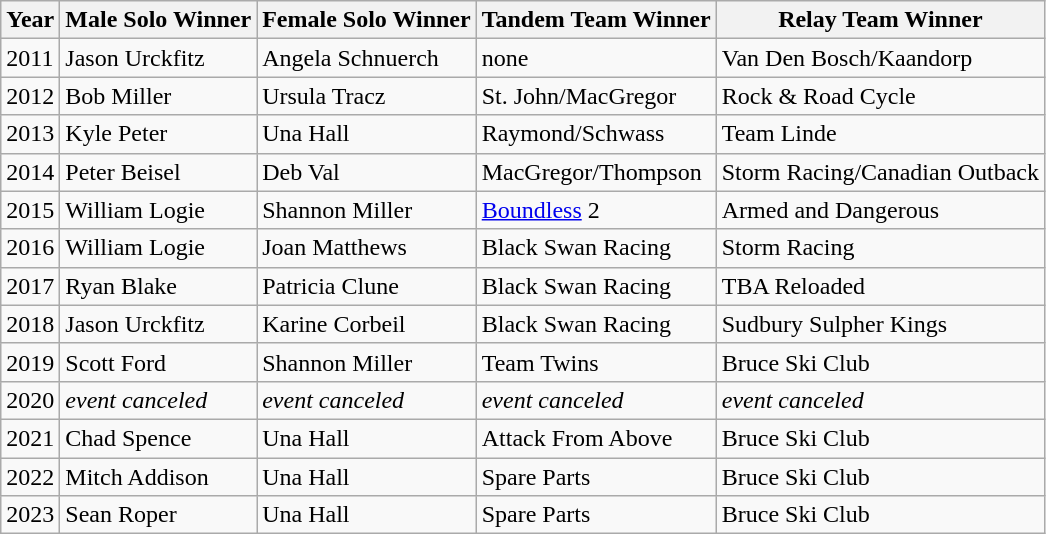<table class="wikitable">
<tr>
<th>Year</th>
<th>Male Solo Winner</th>
<th>Female Solo Winner</th>
<th>Tandem Team Winner</th>
<th>Relay Team Winner</th>
</tr>
<tr>
<td>2011</td>
<td>Jason Urckfitz</td>
<td>Angela Schnuerch</td>
<td>none</td>
<td>Van Den Bosch/Kaandorp</td>
</tr>
<tr>
<td>2012</td>
<td>Bob Miller</td>
<td>Ursula Tracz</td>
<td>St. John/MacGregor</td>
<td>Rock & Road Cycle</td>
</tr>
<tr>
<td>2013</td>
<td>Kyle Peter</td>
<td>Una Hall</td>
<td>Raymond/Schwass</td>
<td>Team Linde</td>
</tr>
<tr>
<td>2014</td>
<td>Peter Beisel</td>
<td>Deb Val</td>
<td>MacGregor/Thompson</td>
<td>Storm Racing/Canadian Outback</td>
</tr>
<tr>
<td>2015</td>
<td>William Logie</td>
<td>Shannon Miller</td>
<td><a href='#'>Boundless</a> 2</td>
<td>Armed and Dangerous</td>
</tr>
<tr>
<td>2016</td>
<td>William Logie</td>
<td>Joan Matthews</td>
<td>Black Swan Racing</td>
<td>Storm Racing</td>
</tr>
<tr>
<td>2017</td>
<td>Ryan Blake</td>
<td>Patricia Clune</td>
<td>Black Swan Racing</td>
<td>TBA Reloaded</td>
</tr>
<tr>
<td>2018</td>
<td>Jason Urckfitz</td>
<td>Karine Corbeil</td>
<td>Black Swan Racing</td>
<td>Sudbury Sulpher Kings</td>
</tr>
<tr>
<td>2019</td>
<td>Scott Ford</td>
<td>Shannon Miller</td>
<td>Team Twins</td>
<td>Bruce Ski Club</td>
</tr>
<tr>
<td>2020</td>
<td><em>event canceled</em></td>
<td><em>event canceled</em></td>
<td><em>event canceled</em></td>
<td><em>event canceled</em></td>
</tr>
<tr>
<td>2021</td>
<td>Chad Spence</td>
<td>Una Hall</td>
<td>Attack From Above</td>
<td>Bruce Ski Club</td>
</tr>
<tr>
<td>2022</td>
<td>Mitch Addison</td>
<td>Una Hall</td>
<td>Spare Parts</td>
<td>Bruce Ski Club</td>
</tr>
<tr>
<td>2023</td>
<td>Sean Roper</td>
<td>Una Hall</td>
<td>Spare Parts</td>
<td>Bruce Ski Club</td>
</tr>
</table>
